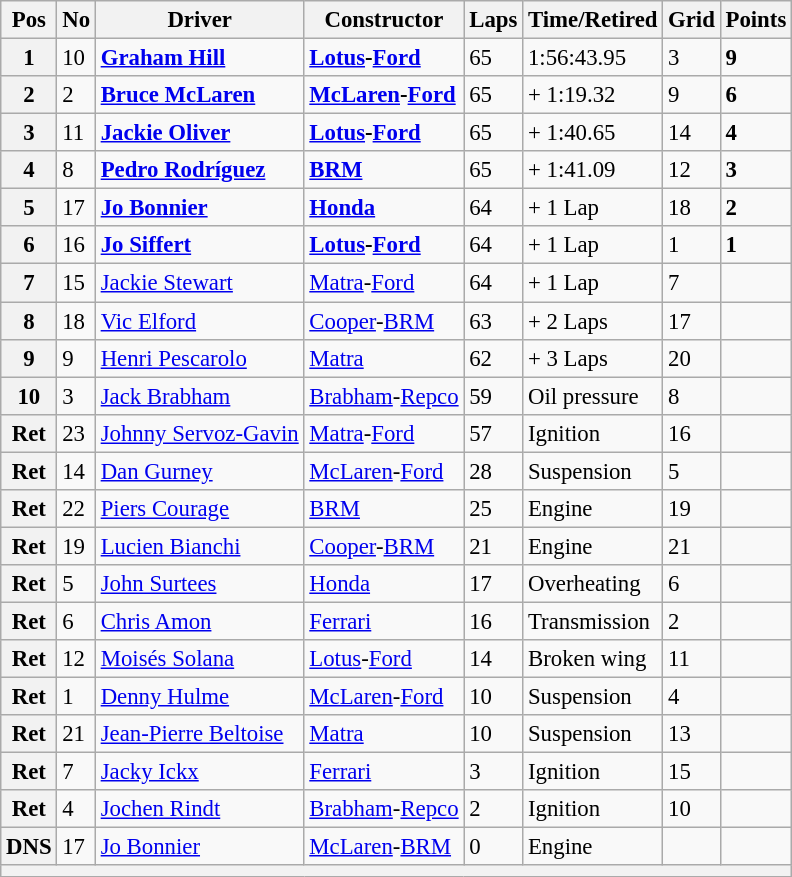<table class="wikitable" style="font-size: 95%;">
<tr>
<th>Pos</th>
<th>No</th>
<th>Driver</th>
<th>Constructor</th>
<th>Laps</th>
<th>Time/Retired</th>
<th>Grid</th>
<th>Points</th>
</tr>
<tr>
<th>1</th>
<td>10</td>
<td> <strong><a href='#'>Graham Hill</a></strong></td>
<td><strong><a href='#'>Lotus</a>-<a href='#'>Ford</a></strong></td>
<td>65</td>
<td>1:56:43.95</td>
<td>3</td>
<td><strong>9</strong></td>
</tr>
<tr>
<th>2</th>
<td>2</td>
<td> <strong><a href='#'>Bruce McLaren</a></strong></td>
<td><strong><a href='#'>McLaren</a>-<a href='#'>Ford</a></strong></td>
<td>65</td>
<td>+ 1:19.32</td>
<td>9</td>
<td><strong>6</strong></td>
</tr>
<tr>
<th>3</th>
<td>11</td>
<td> <strong><a href='#'>Jackie Oliver</a></strong></td>
<td><strong><a href='#'>Lotus</a>-<a href='#'>Ford</a></strong></td>
<td>65</td>
<td>+ 1:40.65</td>
<td>14</td>
<td><strong>4</strong></td>
</tr>
<tr>
<th>4</th>
<td>8</td>
<td> <strong><a href='#'>Pedro Rodríguez</a></strong></td>
<td><strong><a href='#'>BRM</a></strong></td>
<td>65</td>
<td>+ 1:41.09</td>
<td>12</td>
<td><strong>3</strong></td>
</tr>
<tr>
<th>5</th>
<td>17</td>
<td> <strong><a href='#'>Jo Bonnier</a></strong></td>
<td><strong><a href='#'>Honda</a></strong></td>
<td>64</td>
<td>+ 1 Lap</td>
<td>18</td>
<td><strong>2</strong></td>
</tr>
<tr>
<th>6</th>
<td>16</td>
<td> <strong><a href='#'>Jo Siffert</a></strong></td>
<td><strong><a href='#'>Lotus</a>-<a href='#'>Ford</a></strong></td>
<td>64</td>
<td>+ 1 Lap</td>
<td>1</td>
<td><strong>1</strong></td>
</tr>
<tr>
<th>7</th>
<td>15</td>
<td> <a href='#'>Jackie Stewart</a></td>
<td><a href='#'>Matra</a>-<a href='#'>Ford</a></td>
<td>64</td>
<td>+ 1 Lap</td>
<td>7</td>
<td> </td>
</tr>
<tr>
<th>8</th>
<td>18</td>
<td> <a href='#'>Vic Elford</a></td>
<td><a href='#'>Cooper</a>-<a href='#'>BRM</a></td>
<td>63</td>
<td>+ 2 Laps</td>
<td>17</td>
<td> </td>
</tr>
<tr>
<th>9</th>
<td>9</td>
<td> <a href='#'>Henri Pescarolo</a></td>
<td><a href='#'>Matra</a></td>
<td>62</td>
<td>+ 3 Laps</td>
<td>20</td>
<td> </td>
</tr>
<tr>
<th>10</th>
<td>3</td>
<td> <a href='#'>Jack Brabham</a></td>
<td><a href='#'>Brabham</a>-<a href='#'>Repco</a></td>
<td>59</td>
<td>Oil pressure</td>
<td>8</td>
<td> </td>
</tr>
<tr>
<th>Ret</th>
<td>23</td>
<td> <a href='#'>Johnny Servoz-Gavin</a></td>
<td><a href='#'>Matra</a>-<a href='#'>Ford</a></td>
<td>57</td>
<td>Ignition</td>
<td>16</td>
<td> </td>
</tr>
<tr>
<th>Ret</th>
<td>14</td>
<td> <a href='#'>Dan Gurney</a></td>
<td><a href='#'>McLaren</a>-<a href='#'>Ford</a></td>
<td>28</td>
<td>Suspension</td>
<td>5</td>
<td> </td>
</tr>
<tr>
<th>Ret</th>
<td>22</td>
<td> <a href='#'>Piers Courage</a></td>
<td><a href='#'>BRM</a></td>
<td>25</td>
<td>Engine</td>
<td>19</td>
<td> </td>
</tr>
<tr>
<th>Ret</th>
<td>19</td>
<td> <a href='#'>Lucien Bianchi</a></td>
<td><a href='#'>Cooper</a>-<a href='#'>BRM</a></td>
<td>21</td>
<td>Engine</td>
<td>21</td>
<td> </td>
</tr>
<tr>
<th>Ret</th>
<td>5</td>
<td> <a href='#'>John Surtees</a></td>
<td><a href='#'>Honda</a></td>
<td>17</td>
<td>Overheating</td>
<td>6</td>
<td> </td>
</tr>
<tr>
<th>Ret</th>
<td>6</td>
<td> <a href='#'>Chris Amon</a></td>
<td><a href='#'>Ferrari</a></td>
<td>16</td>
<td>Transmission</td>
<td>2</td>
<td> </td>
</tr>
<tr>
<th>Ret</th>
<td>12</td>
<td> <a href='#'>Moisés Solana</a></td>
<td><a href='#'>Lotus</a>-<a href='#'>Ford</a></td>
<td>14</td>
<td>Broken wing</td>
<td>11</td>
<td> </td>
</tr>
<tr>
<th>Ret</th>
<td>1</td>
<td> <a href='#'>Denny Hulme</a></td>
<td><a href='#'>McLaren</a>-<a href='#'>Ford</a></td>
<td>10</td>
<td>Suspension</td>
<td>4</td>
<td> </td>
</tr>
<tr>
<th>Ret</th>
<td>21</td>
<td> <a href='#'>Jean-Pierre Beltoise</a></td>
<td><a href='#'>Matra</a></td>
<td>10</td>
<td>Suspension</td>
<td>13</td>
<td> </td>
</tr>
<tr>
<th>Ret</th>
<td>7</td>
<td> <a href='#'>Jacky Ickx</a></td>
<td><a href='#'>Ferrari</a></td>
<td>3</td>
<td>Ignition</td>
<td>15</td>
<td> </td>
</tr>
<tr>
<th>Ret</th>
<td>4</td>
<td> <a href='#'>Jochen Rindt</a></td>
<td><a href='#'>Brabham</a>-<a href='#'>Repco</a></td>
<td>2</td>
<td>Ignition</td>
<td>10</td>
<td> </td>
</tr>
<tr>
<th>DNS</th>
<td>17</td>
<td> <a href='#'>Jo Bonnier</a></td>
<td><a href='#'>McLaren</a>-<a href='#'>BRM</a></td>
<td>0</td>
<td>Engine</td>
<td></td>
<td></td>
</tr>
<tr>
<th colspan="8"></th>
</tr>
</table>
